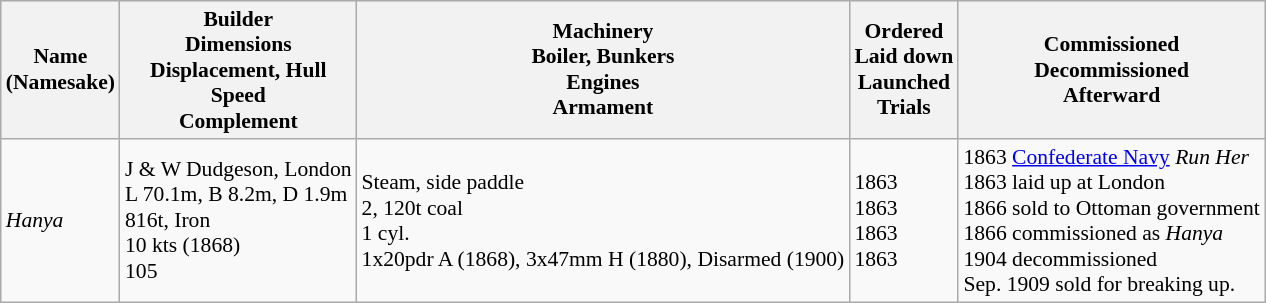<table class="wikitable" style="font-size:90%;">
<tr bgcolor="#e6e9ff">
<th>Name<br>(Namesake)</th>
<th>Builder<br>Dimensions<br>Displacement, Hull<br>Speed<br>Complement</th>
<th>Machinery<br>Boiler, Bunkers<br>Engines<br>Armament</th>
<th>Ordered<br>Laid down<br>Launched<br>Trials</th>
<th>Commissioned<br>Decommissioned<br>Afterward</th>
</tr>
<tr ---->
<td><em>Hanya</em></td>
<td> J & W Dudgeson, London<br>L 70.1m, B 8.2m, D 1.9m<br>816t, Iron<br>10 kts (1868)<br>105</td>
<td>Steam, side paddle<br>2, 120t coal<br>1 cyl.<br>1x20pdr A (1868), 3x47mm H (1880), Disarmed (1900)</td>
<td>1863<br>1863<br>1863<br>1863</td>
<td>1863  <a href='#'>Confederate Navy</a> <em>Run Her</em><br>1863 laid up at London<br>1866 sold to Ottoman government<br>1866 commissioned as <em>Hanya</em><br>1904 decommissioned<br>Sep. 1909 sold for breaking up.</td>
</tr>
</table>
